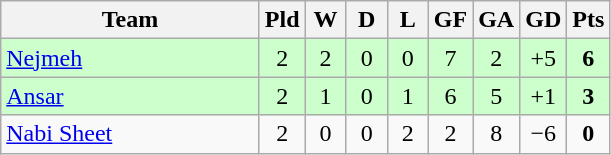<table class="wikitable" style="text-align: center;">
<tr>
<th width=165>Team</th>
<th width=20>Pld</th>
<th width=20>W</th>
<th width=20>D</th>
<th width=20>L</th>
<th width=20>GF</th>
<th width=20>GA</th>
<th width=20>GD</th>
<th width=20>Pts</th>
</tr>
<tr bgcolor = ccffcc>
<td style="text-align:left;"> <a href='#'>Nejmeh</a></td>
<td>2</td>
<td>2</td>
<td>0</td>
<td>0</td>
<td>7</td>
<td>2</td>
<td>+5</td>
<td><strong>6</strong></td>
</tr>
<tr bgcolor = ccffcc>
<td style="text-align:left;"> <a href='#'>Ansar</a></td>
<td>2</td>
<td>1</td>
<td>0</td>
<td>1</td>
<td>6</td>
<td>5</td>
<td>+1</td>
<td><strong>3</strong></td>
</tr>
<tr>
<td style="text-align:left;"> <a href='#'>Nabi Sheet</a></td>
<td>2</td>
<td>0</td>
<td>0</td>
<td>2</td>
<td>2</td>
<td>8</td>
<td>−6</td>
<td><strong>0</strong></td>
</tr>
</table>
